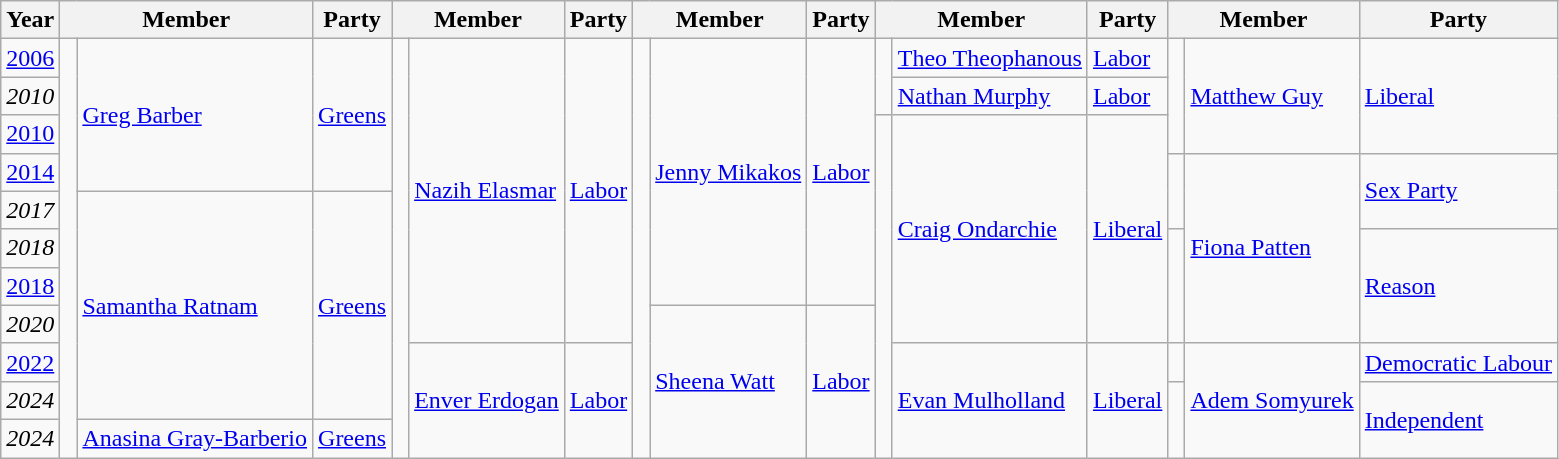<table class=wikitable>
<tr>
<th>Year</th>
<th colspan=2>Member</th>
<th>Party</th>
<th colspan=2>Member</th>
<th>Party</th>
<th colspan=2>Member</th>
<th>Party</th>
<th colspan=2>Member</th>
<th>Party</th>
<th colspan=2>Member</th>
<th>Party</th>
</tr>
<tr>
<td><a href='#'>2006</a></td>
<td rowspan=11 > </td>
<td rowspan=4><a href='#'>Greg Barber</a></td>
<td rowspan=4><a href='#'>Greens</a></td>
<td rowspan=11 > </td>
<td rowspan=8><a href='#'>Nazih Elasmar</a></td>
<td rowspan=8><a href='#'>Labor</a></td>
<td rowspan=11 > </td>
<td rowspan=7><a href='#'>Jenny Mikakos</a></td>
<td rowspan=7><a href='#'>Labor</a></td>
<td rowspan=2 > </td>
<td><a href='#'>Theo Theophanous</a></td>
<td><a href='#'>Labor</a></td>
<td rowspan=3 > </td>
<td rowspan=3><a href='#'>Matthew Guy</a></td>
<td rowspan=3><a href='#'>Liberal</a></td>
</tr>
<tr>
<td><em>2010</em></td>
<td><a href='#'>Nathan Murphy</a></td>
<td><a href='#'>Labor</a></td>
</tr>
<tr>
<td><a href='#'>2010</a></td>
<td rowspan=9 > </td>
<td rowspan=6><a href='#'>Craig Ondarchie</a></td>
<td rowspan=6><a href='#'>Liberal</a></td>
</tr>
<tr>
<td><a href='#'>2014</a></td>
<td rowspan=2 > </td>
<td rowspan=5><a href='#'>Fiona Patten</a></td>
<td rowspan=2><a href='#'>Sex Party</a></td>
</tr>
<tr>
<td><em>2017</em></td>
<td rowspan=6><a href='#'>Samantha Ratnam</a></td>
<td rowspan=6><a href='#'>Greens</a></td>
</tr>
<tr>
<td><em>2018</em></td>
<td rowspan=3 > </td>
<td rowspan=3><a href='#'>Reason</a></td>
</tr>
<tr>
<td><a href='#'>2018</a></td>
</tr>
<tr>
<td><em>2020</em></td>
<td rowspan=4><a href='#'>Sheena Watt</a></td>
<td rowspan=4><a href='#'>Labor</a></td>
</tr>
<tr>
<td><a href='#'>2022</a></td>
<td rowspan=3><a href='#'>Enver Erdogan</a></td>
<td rowspan=3><a href='#'>Labor</a></td>
<td rowspan=3><a href='#'>Evan Mulholland</a></td>
<td rowspan=3><a href='#'>Liberal</a></td>
<td> </td>
<td rowspan=3><a href='#'>Adem Somyurek</a></td>
<td><a href='#'>Democratic Labour</a></td>
</tr>
<tr>
<td><em>2024</em></td>
<td rowspan=2 ></td>
<td rowspan=2><a href='#'>Independent</a></td>
</tr>
<tr>
<td><em>2024</em></td>
<td rowspan=1><a href='#'>Anasina Gray-Barberio</a></td>
<td rowspan=1><a href='#'>Greens</a></td>
</tr>
</table>
